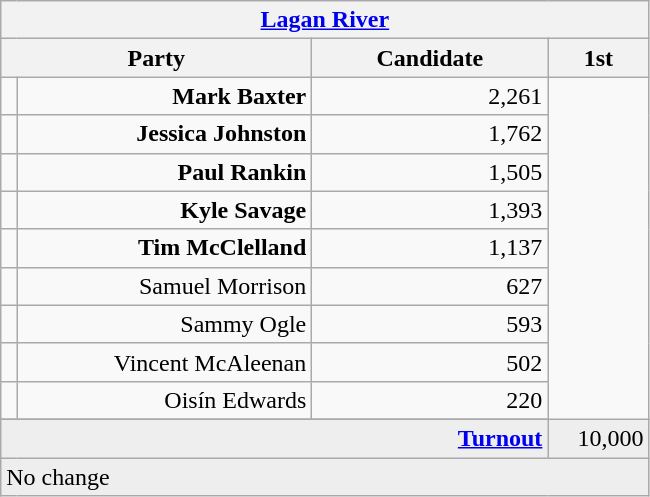<table class="wikitable">
<tr>
<th colspan="4" align="center"><a href='#'>Lagan River</a></th>
</tr>
<tr>
<th colspan="2" align="center" width=200>Party</th>
<th width=150>Candidate</th>
<th width=60>1st </th>
</tr>
<tr>
<td></td>
<td align="right"><strong>Mark Baxter</strong></td>
<td align="right">2,261</td>
</tr>
<tr>
<td></td>
<td align="right"><strong>Jessica Johnston</strong></td>
<td align="right">1,762</td>
</tr>
<tr>
<td></td>
<td align="right"><strong>Paul Rankin</strong></td>
<td align="right">1,505</td>
</tr>
<tr>
<td></td>
<td align="right"><strong>Kyle Savage</strong></td>
<td align="right">1,393</td>
</tr>
<tr>
<td></td>
<td align="right"><strong>Tim McClelland</strong></td>
<td align="right">1,137</td>
</tr>
<tr>
<td></td>
<td align="right">Samuel Morrison</td>
<td align="right">627</td>
</tr>
<tr>
<td></td>
<td align="right">Sammy Ogle</td>
<td align="right">593</td>
</tr>
<tr>
<td></td>
<td align="right">Vincent McAleenan</td>
<td align="right">502</td>
</tr>
<tr>
<td></td>
<td align="right">Oisín Edwards</td>
<td align="right">220</td>
</tr>
<tr>
</tr>
<tr bgcolor="EEEEEE">
<td colspan=3 align="right"><strong><a href='#'>Turnout</a></strong></td>
<td align="right">10,000</td>
</tr>
<tr bgcolor="EEEEEE">
<td colspan=4 bgcolor="EEEEEE">No change</td>
</tr>
</table>
